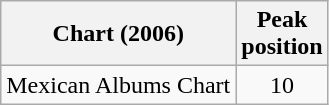<table class="wikitable sortable">
<tr>
<th scope="col">Chart (2006)</th>
<th scope="col">Peak<br>position</th>
</tr>
<tr>
<td>Mexican Albums Chart</td>
<td style="text-align:center;">10</td>
</tr>
</table>
